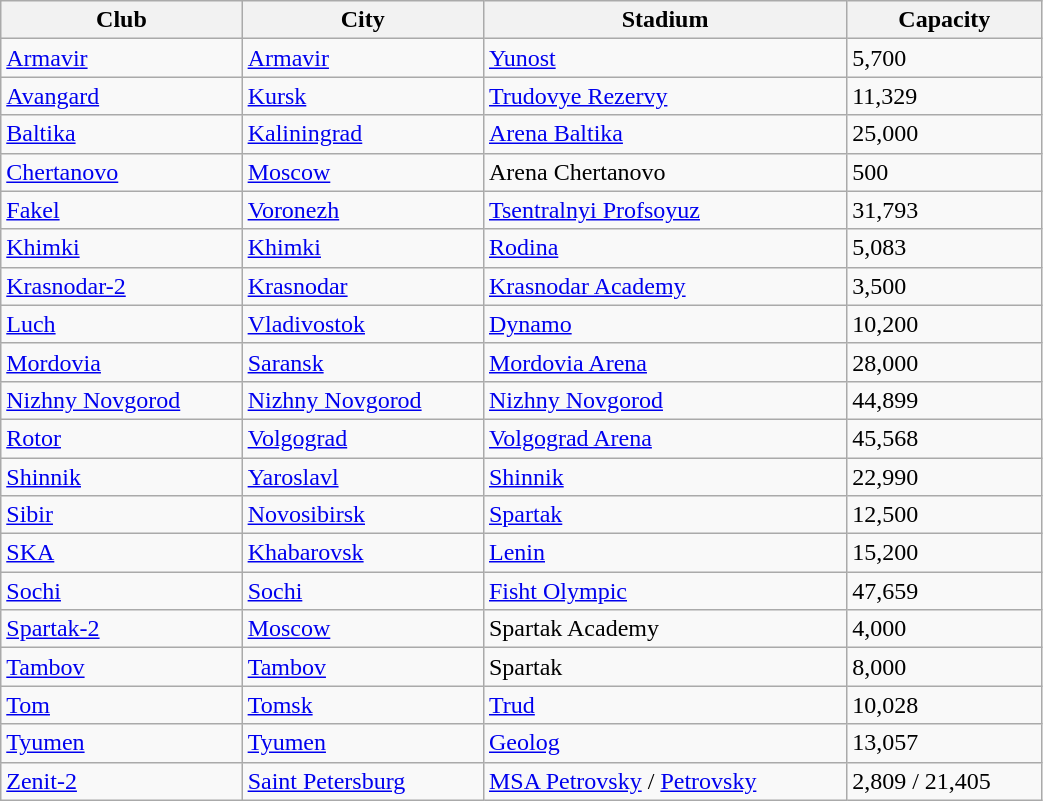<table class="wikitable sortable" width="55%">
<tr>
<th>Club</th>
<th>City</th>
<th>Stadium</th>
<th data-sort-type="number">Capacity</th>
</tr>
<tr>
<td><a href='#'>Armavir</a></td>
<td><a href='#'>Armavir</a></td>
<td><a href='#'>Yunost</a></td>
<td>5,700</td>
</tr>
<tr>
<td><a href='#'>Avangard</a></td>
<td><a href='#'>Kursk</a></td>
<td><a href='#'>Trudovye Rezervy</a></td>
<td>11,329</td>
</tr>
<tr>
<td><a href='#'>Baltika</a></td>
<td><a href='#'>Kaliningrad</a></td>
<td><a href='#'>Arena Baltika</a></td>
<td>25,000</td>
</tr>
<tr>
<td><a href='#'>Chertanovo</a></td>
<td><a href='#'>Moscow</a></td>
<td>Arena Chertanovo</td>
<td>500</td>
</tr>
<tr>
<td><a href='#'>Fakel</a></td>
<td><a href='#'>Voronezh</a></td>
<td><a href='#'>Tsentralnyi Profsoyuz</a></td>
<td>31,793</td>
</tr>
<tr>
<td><a href='#'>Khimki</a></td>
<td><a href='#'>Khimki</a></td>
<td><a href='#'>Rodina</a></td>
<td>5,083</td>
</tr>
<tr>
<td><a href='#'>Krasnodar-2</a></td>
<td><a href='#'>Krasnodar</a></td>
<td><a href='#'>Krasnodar Academy</a></td>
<td>3,500</td>
</tr>
<tr>
<td><a href='#'>Luch</a></td>
<td><a href='#'>Vladivostok</a></td>
<td><a href='#'>Dynamo</a></td>
<td>10,200</td>
</tr>
<tr>
<td><a href='#'>Mordovia</a></td>
<td><a href='#'>Saransk</a></td>
<td><a href='#'>Mordovia Arena</a></td>
<td>28,000</td>
</tr>
<tr>
<td><a href='#'>Nizhny Novgorod</a></td>
<td><a href='#'>Nizhny Novgorod</a></td>
<td><a href='#'>Nizhny Novgorod</a></td>
<td>44,899</td>
</tr>
<tr>
<td><a href='#'>Rotor</a></td>
<td><a href='#'>Volgograd</a></td>
<td><a href='#'>Volgograd Arena</a></td>
<td>45,568</td>
</tr>
<tr>
<td><a href='#'>Shinnik</a></td>
<td><a href='#'>Yaroslavl</a></td>
<td><a href='#'>Shinnik</a></td>
<td>22,990</td>
</tr>
<tr>
<td><a href='#'>Sibir</a></td>
<td><a href='#'>Novosibirsk</a></td>
<td><a href='#'>Spartak</a></td>
<td>12,500</td>
</tr>
<tr>
<td><a href='#'>SKA</a></td>
<td><a href='#'>Khabarovsk</a></td>
<td><a href='#'>Lenin</a></td>
<td>15,200</td>
</tr>
<tr>
<td><a href='#'>Sochi</a></td>
<td><a href='#'>Sochi</a></td>
<td><a href='#'>Fisht Olympic</a></td>
<td>47,659</td>
</tr>
<tr>
<td><a href='#'>Spartak-2</a></td>
<td><a href='#'>Moscow</a></td>
<td>Spartak Academy</td>
<td>4,000</td>
</tr>
<tr>
<td><a href='#'>Tambov</a></td>
<td><a href='#'>Tambov</a></td>
<td>Spartak</td>
<td>8,000</td>
</tr>
<tr>
<td><a href='#'>Tom</a></td>
<td><a href='#'>Tomsk</a></td>
<td><a href='#'>Trud</a></td>
<td>10,028</td>
</tr>
<tr>
<td><a href='#'>Tyumen</a></td>
<td><a href='#'>Tyumen</a></td>
<td><a href='#'>Geolog</a></td>
<td>13,057</td>
</tr>
<tr>
<td><a href='#'>Zenit-2</a></td>
<td><a href='#'>Saint Petersburg</a></td>
<td><a href='#'>MSA Petrovsky</a> / <a href='#'>Petrovsky</a></td>
<td>2,809 / 21,405</td>
</tr>
</table>
